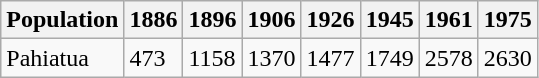<table class="wikitable" border="1">
<tr>
<th>Population</th>
<th>1886</th>
<th>1896</th>
<th>1906</th>
<th>1926</th>
<th>1945</th>
<th>1961</th>
<th>1975</th>
</tr>
<tr>
<td>Pahiatua</td>
<td>473</td>
<td>1158</td>
<td>1370</td>
<td>1477</td>
<td>1749</td>
<td>2578</td>
<td>2630</td>
</tr>
</table>
